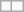<table class="wikitable">
<tr>
<td></td>
<td></td>
</tr>
</table>
